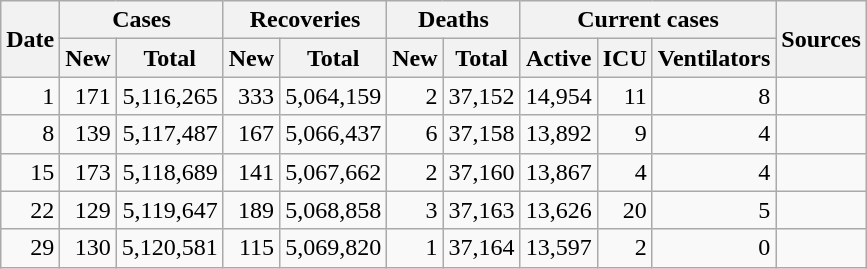<table class="wikitable sortable mw-collapsible mw-collapsed sticky-header-multi sort-under" style="text-align:right;">
<tr>
<th rowspan=2>Date</th>
<th colspan=2>Cases</th>
<th colspan=2>Recoveries</th>
<th colspan=2>Deaths</th>
<th colspan=3>Current cases</th>
<th rowspan=2 class="unsortable">Sources</th>
</tr>
<tr>
<th>New</th>
<th>Total</th>
<th>New</th>
<th>Total</th>
<th>New</th>
<th>Total</th>
<th>Active</th>
<th>ICU</th>
<th>Ventilators</th>
</tr>
<tr>
<td>1</td>
<td>171</td>
<td>5,116,265</td>
<td>333</td>
<td>5,064,159</td>
<td>2</td>
<td>37,152</td>
<td>14,954</td>
<td>11</td>
<td>8</td>
<td></td>
</tr>
<tr>
<td>8</td>
<td>139</td>
<td>5,117,487</td>
<td>167</td>
<td>5,066,437</td>
<td>6</td>
<td>37,158</td>
<td>13,892</td>
<td>9</td>
<td>4</td>
<td></td>
</tr>
<tr>
<td>15</td>
<td>173</td>
<td>5,118,689</td>
<td>141</td>
<td>5,067,662</td>
<td>2</td>
<td>37,160</td>
<td>13,867</td>
<td>4</td>
<td>4</td>
<td></td>
</tr>
<tr>
<td>22</td>
<td>129</td>
<td>5,119,647</td>
<td>189</td>
<td>5,068,858</td>
<td>3</td>
<td>37,163</td>
<td>13,626</td>
<td>20</td>
<td>5</td>
<td></td>
</tr>
<tr>
<td>29</td>
<td>130</td>
<td>5,120,581</td>
<td>115</td>
<td>5,069,820</td>
<td>1</td>
<td>37,164</td>
<td>13,597</td>
<td>2</td>
<td>0</td>
<td></td>
</tr>
</table>
